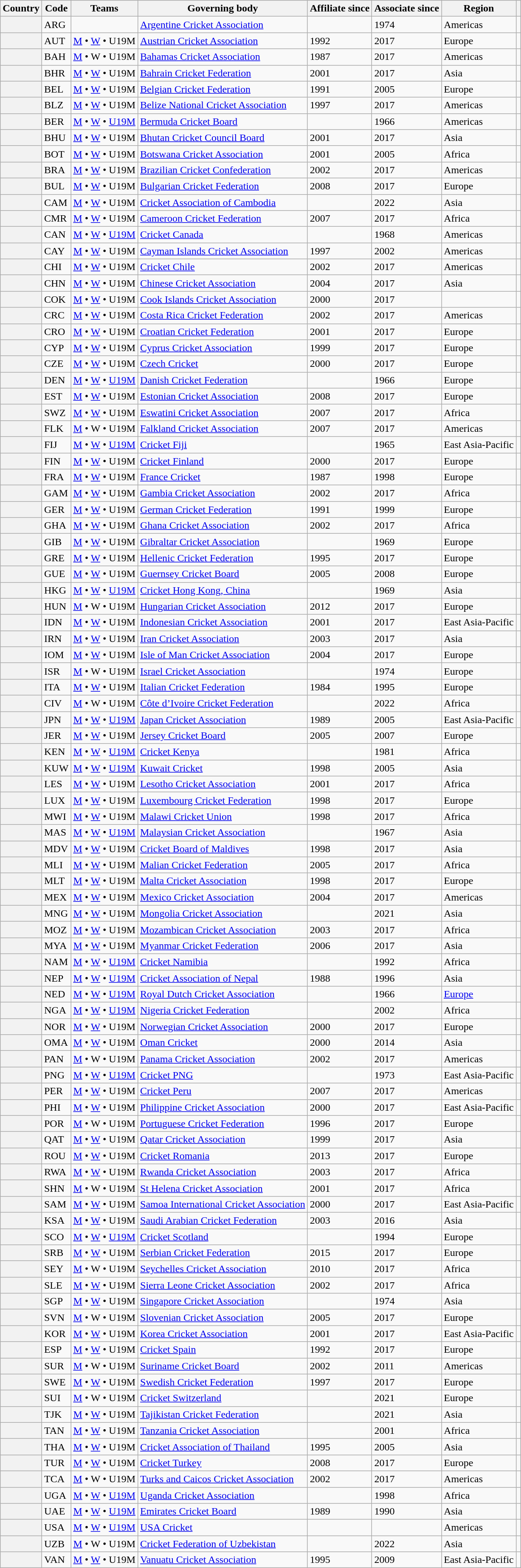<table class="wikitable sortable plainrowheaders static-row-numbers static-row-header-text defaultcenter col1left col4left">
<tr>
<th scope="col">Country</th>
<th scope="col" class="unsortable">Code</th>
<th scope="col" class="unsortable">Teams</th>
<th scope="col">Governing body</th>
<th scope="col">Affiliate since</th>
<th scope="col">Associate since</th>
<th scope="col">Region</th>
<th scope="col" class="unsortable"></th>
</tr>
<tr>
<th scope="row"></th>
<td>ARG</td>
<td></td>
<td><a href='#'>Argentine Cricket Association</a></td>
<td></td>
<td>1974</td>
<td>Americas</td>
<td></td>
</tr>
<tr>
<th scope="row"></th>
<td>AUT</td>
<td><a href='#'>M</a> • <a href='#'>W</a> • U19M</td>
<td><a href='#'>Austrian Cricket Association</a></td>
<td>1992</td>
<td>2017</td>
<td>Europe</td>
<td></td>
</tr>
<tr>
<th scope="row"></th>
<td>BAH</td>
<td><a href='#'>M</a> • W • U19M</td>
<td><a href='#'>Bahamas Cricket Association</a></td>
<td>1987</td>
<td>2017</td>
<td>Americas</td>
<td></td>
</tr>
<tr>
<th scope="row"></th>
<td>BHR</td>
<td><a href='#'>M</a> • <a href='#'>W</a> • U19M</td>
<td><a href='#'>Bahrain Cricket Federation</a></td>
<td>2001</td>
<td>2017</td>
<td>Asia</td>
<td></td>
</tr>
<tr>
<th scope="row"></th>
<td>BEL</td>
<td><a href='#'>M</a> • <a href='#'>W</a> • U19M</td>
<td><a href='#'>Belgian Cricket Federation</a></td>
<td>1991</td>
<td>2005</td>
<td>Europe</td>
<td></td>
</tr>
<tr>
<th scope="row"></th>
<td>BLZ</td>
<td><a href='#'>M</a> • <a href='#'>W</a> • U19M</td>
<td><a href='#'>Belize National Cricket Association</a></td>
<td>1997</td>
<td>2017</td>
<td>Americas</td>
<td></td>
</tr>
<tr>
<th scope="row"></th>
<td>BER</td>
<td><a href='#'>M</a> • <a href='#'>W</a> • <a href='#'>U19M</a></td>
<td><a href='#'>Bermuda Cricket Board</a></td>
<td></td>
<td>1966</td>
<td>Americas</td>
<td></td>
</tr>
<tr>
<th scope="row"></th>
<td>BHU</td>
<td><a href='#'>M</a> • <a href='#'>W</a> • U19M</td>
<td><a href='#'>Bhutan Cricket Council Board</a></td>
<td>2001</td>
<td>2017</td>
<td>Asia</td>
<td></td>
</tr>
<tr>
<th scope="row"></th>
<td>BOT</td>
<td><a href='#'>M</a> • <a href='#'>W</a> • U19M</td>
<td><a href='#'>Botswana Cricket Association</a></td>
<td>2001</td>
<td>2005</td>
<td>Africa</td>
<td></td>
</tr>
<tr>
<th scope="row"></th>
<td>BRA</td>
<td><a href='#'>M</a> • <a href='#'>W</a> • U19M</td>
<td><a href='#'>Brazilian Cricket Confederation</a></td>
<td>2002</td>
<td>2017</td>
<td>Americas</td>
<td></td>
</tr>
<tr>
<th scope="row"></th>
<td>BUL</td>
<td><a href='#'>M</a> • <a href='#'>W</a> • U19M</td>
<td><a href='#'>Bulgarian Cricket Federation</a></td>
<td>2008</td>
<td>2017</td>
<td>Europe</td>
<td></td>
</tr>
<tr>
<th scope="row"></th>
<td>CAM</td>
<td><a href='#'>M</a> • <a href='#'>W</a> • U19M</td>
<td><a href='#'>Cricket Association of Cambodia</a></td>
<td></td>
<td>2022</td>
<td>Asia</td>
<td></td>
</tr>
<tr>
<th scope="row"></th>
<td>CMR</td>
<td><a href='#'>M</a> • <a href='#'>W</a> • U19M</td>
<td><a href='#'>Cameroon Cricket Federation</a></td>
<td>2007</td>
<td>2017</td>
<td>Africa</td>
<td></td>
</tr>
<tr>
<th scope="row"></th>
<td>CAN</td>
<td><a href='#'>M</a> • <a href='#'>W</a> • <a href='#'>U19M</a></td>
<td><a href='#'>Cricket Canada</a></td>
<td></td>
<td>1968</td>
<td>Americas</td>
<td></td>
</tr>
<tr>
<th scope="row"></th>
<td>CAY</td>
<td><a href='#'>M</a> • <a href='#'>W</a> • U19M</td>
<td><a href='#'>Cayman Islands Cricket Association</a></td>
<td>1997</td>
<td>2002</td>
<td>Americas</td>
<td></td>
</tr>
<tr>
<th scope="row"></th>
<td>CHI</td>
<td><a href='#'>M</a> • <a href='#'>W</a> • U19M</td>
<td><a href='#'>Cricket Chile</a></td>
<td>2002</td>
<td>2017</td>
<td>Americas</td>
<td></td>
</tr>
<tr>
<th scope="row"></th>
<td>CHN</td>
<td><a href='#'>M</a> • <a href='#'>W</a> • U19M</td>
<td><a href='#'>Chinese Cricket Association</a></td>
<td>2004</td>
<td>2017</td>
<td>Asia</td>
<td></td>
</tr>
<tr>
<th scope="row"></th>
<td>COK</td>
<td><a href='#'>M</a> • <a href='#'>W</a> • U19M</td>
<td><a href='#'>Cook Islands Cricket Association</a></td>
<td>2000</td>
<td>2017</td>
<td></td>
<td></td>
</tr>
<tr>
<th scope="row"></th>
<td>CRC</td>
<td><a href='#'>M</a> • <a href='#'>W</a> • U19M</td>
<td><a href='#'>Costa Rica Cricket Federation</a></td>
<td>2002</td>
<td>2017</td>
<td>Americas</td>
<td></td>
</tr>
<tr>
<th scope="row"></th>
<td>CRO</td>
<td><a href='#'>M</a> • <a href='#'>W</a> • U19M</td>
<td><a href='#'>Croatian Cricket Federation</a></td>
<td>2001</td>
<td>2017</td>
<td>Europe</td>
<td></td>
</tr>
<tr>
<th scope="row"></th>
<td>CYP</td>
<td><a href='#'>M</a> • <a href='#'>W</a> • U19M</td>
<td><a href='#'>Cyprus Cricket Association</a></td>
<td>1999</td>
<td>2017</td>
<td>Europe</td>
<td></td>
</tr>
<tr>
<th scope="row"></th>
<td>CZE</td>
<td><a href='#'>M</a> • <a href='#'>W</a> • U19M</td>
<td><a href='#'>Czech Cricket</a></td>
<td>2000</td>
<td>2017</td>
<td>Europe</td>
<td></td>
</tr>
<tr>
<th scope="row"></th>
<td>DEN</td>
<td><a href='#'>M</a> • <a href='#'>W</a> • <a href='#'>U19M</a></td>
<td><a href='#'>Danish Cricket Federation</a></td>
<td></td>
<td>1966</td>
<td>Europe</td>
<td></td>
</tr>
<tr>
<th scope="row"></th>
<td>EST</td>
<td><a href='#'>M</a> • <a href='#'>W</a> • U19M</td>
<td><a href='#'>Estonian Cricket Association</a></td>
<td>2008</td>
<td>2017</td>
<td>Europe</td>
<td></td>
</tr>
<tr>
<th scope="row"></th>
<td>SWZ</td>
<td><a href='#'>M</a> • <a href='#'>W</a> • U19M</td>
<td><a href='#'>Eswatini Cricket Association</a></td>
<td>2007</td>
<td>2017</td>
<td>Africa</td>
<td></td>
</tr>
<tr>
<th scope="row"></th>
<td>FLK</td>
<td><a href='#'>M</a> • W • U19M</td>
<td><a href='#'>Falkland Cricket Association</a></td>
<td>2007</td>
<td>2017</td>
<td>Americas</td>
<td></td>
</tr>
<tr>
<th scope="row"></th>
<td>FIJ</td>
<td><a href='#'>M</a> • <a href='#'>W</a> • <a href='#'>U19M</a></td>
<td><a href='#'>Cricket Fiji</a></td>
<td></td>
<td>1965</td>
<td>East Asia-Pacific</td>
<td></td>
</tr>
<tr>
<th scope="row"></th>
<td>FIN</td>
<td><a href='#'>M</a> • <a href='#'>W</a> • U19M</td>
<td><a href='#'>Cricket Finland</a></td>
<td>2000</td>
<td>2017</td>
<td>Europe</td>
<td></td>
</tr>
<tr>
<th scope="row"></th>
<td>FRA</td>
<td><a href='#'>M</a> • <a href='#'>W</a> • U19M</td>
<td><a href='#'>France Cricket</a></td>
<td>1987</td>
<td>1998</td>
<td>Europe</td>
<td></td>
</tr>
<tr>
<th scope="row"></th>
<td>GAM</td>
<td><a href='#'>M</a> • <a href='#'>W</a> • U19M</td>
<td><a href='#'>Gambia Cricket Association</a></td>
<td>2002</td>
<td>2017</td>
<td>Africa</td>
<td></td>
</tr>
<tr>
<th scope="row"></th>
<td>GER</td>
<td><a href='#'>M</a> • <a href='#'>W</a> • U19M</td>
<td><a href='#'>German Cricket Federation</a></td>
<td>1991</td>
<td>1999</td>
<td>Europe</td>
<td></td>
</tr>
<tr>
<th scope="row"></th>
<td>GHA</td>
<td><a href='#'>M</a> • <a href='#'>W</a> • U19M</td>
<td><a href='#'>Ghana Cricket Association</a></td>
<td>2002</td>
<td>2017</td>
<td>Africa</td>
<td></td>
</tr>
<tr>
<th scope="row"></th>
<td>GIB</td>
<td><a href='#'>M</a> • <a href='#'>W</a> • U19M</td>
<td><a href='#'>Gibraltar Cricket Association</a></td>
<td></td>
<td>1969</td>
<td>Europe</td>
<td></td>
</tr>
<tr>
<th scope="row"></th>
<td>GRE</td>
<td><a href='#'>M</a> • <a href='#'>W</a> • U19M</td>
<td><a href='#'>Hellenic Cricket Federation</a></td>
<td>1995</td>
<td>2017</td>
<td>Europe</td>
<td></td>
</tr>
<tr>
<th scope="row"></th>
<td>GUE</td>
<td><a href='#'>M</a> • <a href='#'>W</a> • U19M</td>
<td><a href='#'>Guernsey Cricket Board</a></td>
<td>2005</td>
<td>2008</td>
<td>Europe</td>
<td></td>
</tr>
<tr>
<th scope="row"></th>
<td>HKG</td>
<td><a href='#'>M</a> • <a href='#'>W</a> • <a href='#'>U19M</a></td>
<td><a href='#'>Cricket Hong Kong, China</a></td>
<td></td>
<td>1969</td>
<td>Asia</td>
<td></td>
</tr>
<tr>
<th scope="row"></th>
<td>HUN</td>
<td><a href='#'>M</a> • W • U19M</td>
<td><a href='#'>Hungarian Cricket Association</a></td>
<td>2012</td>
<td>2017</td>
<td>Europe</td>
<td></td>
</tr>
<tr>
<th scope="row"></th>
<td>IDN</td>
<td><a href='#'>M</a> • <a href='#'>W</a> • U19M</td>
<td><a href='#'>Indonesian Cricket Association</a></td>
<td>2001</td>
<td>2017</td>
<td>East Asia-Pacific</td>
<td></td>
</tr>
<tr>
<th scope="row"></th>
<td>IRN</td>
<td><a href='#'>M</a> • <a href='#'>W</a> • U19M</td>
<td><a href='#'>Iran Cricket Association</a></td>
<td>2003</td>
<td>2017</td>
<td>Asia</td>
<td></td>
</tr>
<tr>
<th scope="row"></th>
<td>IOM</td>
<td><a href='#'>M</a> • <a href='#'>W</a> • U19M</td>
<td><a href='#'>Isle of Man Cricket Association</a></td>
<td>2004</td>
<td>2017</td>
<td>Europe</td>
<td></td>
</tr>
<tr>
<th scope="row"></th>
<td>ISR</td>
<td><a href='#'>M</a> • W • U19M</td>
<td><a href='#'>Israel Cricket Association</a></td>
<td></td>
<td>1974</td>
<td>Europe</td>
<td></td>
</tr>
<tr>
<th scope="row"></th>
<td>ITA</td>
<td><a href='#'>M</a> • <a href='#'>W</a> • U19M</td>
<td><a href='#'>Italian Cricket Federation</a></td>
<td>1984</td>
<td>1995</td>
<td>Europe</td>
<td></td>
</tr>
<tr>
<th scope="row"></th>
<td>CIV</td>
<td><a href='#'>M</a> • W • U19M</td>
<td><a href='#'>Côte d’Ivoire Cricket Federation</a></td>
<td></td>
<td>2022</td>
<td>Africa</td>
<td></td>
</tr>
<tr>
<th scope="row"></th>
<td>JPN</td>
<td><a href='#'>M</a> • <a href='#'>W</a> • <a href='#'>U19M</a></td>
<td><a href='#'>Japan Cricket Association</a></td>
<td>1989</td>
<td>2005</td>
<td>East Asia-Pacific</td>
<td></td>
</tr>
<tr>
<th scope="row"></th>
<td>JER</td>
<td><a href='#'>M</a> • <a href='#'>W</a> • U19M</td>
<td><a href='#'>Jersey Cricket Board</a></td>
<td>2005</td>
<td>2007</td>
<td>Europe</td>
<td></td>
</tr>
<tr>
<th scope="row"></th>
<td>KEN</td>
<td><a href='#'>M</a> • <a href='#'>W</a> • <a href='#'>U19M</a></td>
<td><a href='#'>Cricket Kenya</a></td>
<td></td>
<td>1981</td>
<td>Africa</td>
<td></td>
</tr>
<tr>
<th scope="row"></th>
<td>KUW</td>
<td><a href='#'>M</a> • <a href='#'>W</a> • <a href='#'>U19M</a></td>
<td><a href='#'>Kuwait Cricket</a></td>
<td>1998</td>
<td>2005</td>
<td>Asia</td>
<td></td>
</tr>
<tr>
<th scope="row"></th>
<td>LES</td>
<td><a href='#'>M</a> • <a href='#'>W</a> • U19M</td>
<td><a href='#'>Lesotho Cricket Association</a></td>
<td>2001</td>
<td>2017</td>
<td>Africa</td>
<td></td>
</tr>
<tr>
<th scope="row"></th>
<td>LUX</td>
<td><a href='#'>M</a> • <a href='#'>W</a> • U19M</td>
<td><a href='#'>Luxembourg Cricket Federation</a></td>
<td>1998</td>
<td>2017</td>
<td>Europe</td>
<td></td>
</tr>
<tr>
<th scope="row"></th>
<td>MWI</td>
<td><a href='#'>M</a> • <a href='#'>W</a> • U19M</td>
<td><a href='#'>Malawi Cricket Union</a></td>
<td>1998</td>
<td>2017</td>
<td>Africa</td>
<td></td>
</tr>
<tr>
<th scope="row"></th>
<td>MAS</td>
<td><a href='#'>M</a> • <a href='#'>W</a> • <a href='#'>U19M</a></td>
<td><a href='#'>Malaysian Cricket Association</a></td>
<td></td>
<td>1967</td>
<td>Asia</td>
<td></td>
</tr>
<tr>
<th scope="row"></th>
<td>MDV</td>
<td><a href='#'>M</a> • <a href='#'>W</a> • U19M</td>
<td><a href='#'>Cricket Board of Maldives</a></td>
<td>1998</td>
<td>2017</td>
<td>Asia</td>
<td></td>
</tr>
<tr>
<th scope="row"></th>
<td>MLI</td>
<td><a href='#'>M</a> • <a href='#'>W</a> • U19M</td>
<td><a href='#'>Malian Cricket Federation</a></td>
<td>2005</td>
<td>2017</td>
<td>Africa</td>
<td></td>
</tr>
<tr>
<th scope="row"></th>
<td>MLT</td>
<td><a href='#'>M</a> • <a href='#'>W</a> • U19M</td>
<td><a href='#'>Malta Cricket Association</a></td>
<td>1998</td>
<td>2017</td>
<td>Europe</td>
<td></td>
</tr>
<tr>
<th scope="row"></th>
<td>MEX</td>
<td><a href='#'>M</a> • <a href='#'>W</a> • U19M</td>
<td><a href='#'>Mexico Cricket Association</a></td>
<td>2004</td>
<td>2017</td>
<td>Americas</td>
<td></td>
</tr>
<tr>
<th scope="row"></th>
<td>MNG</td>
<td><a href='#'>M</a> • <a href='#'>W</a> • U19M</td>
<td><a href='#'>Mongolia Cricket Association</a></td>
<td></td>
<td>2021</td>
<td>Asia</td>
<td></td>
</tr>
<tr>
<th scope="row"></th>
<td>MOZ</td>
<td><a href='#'>M</a> • <a href='#'>W</a> • U19M</td>
<td><a href='#'>Mozambican Cricket Association</a></td>
<td>2003</td>
<td>2017</td>
<td>Africa</td>
<td></td>
</tr>
<tr>
<th scope="row"></th>
<td>MYA</td>
<td><a href='#'>M</a> • <a href='#'>W</a> • U19M</td>
<td><a href='#'>Myanmar Cricket Federation</a></td>
<td>2006</td>
<td>2017</td>
<td>Asia</td>
<td></td>
</tr>
<tr>
<th scope="row"></th>
<td>NAM</td>
<td><a href='#'>M</a> • <a href='#'>W</a> • <a href='#'>U19M</a></td>
<td><a href='#'>Cricket Namibia</a></td>
<td></td>
<td>1992</td>
<td>Africa</td>
<td></td>
</tr>
<tr>
<th scope="row"></th>
<td>NEP</td>
<td><a href='#'>M</a> • <a href='#'>W</a> • <a href='#'>U19M</a></td>
<td><a href='#'>Cricket Association of Nepal</a></td>
<td>1988</td>
<td>1996</td>
<td>Asia</td>
<td></td>
</tr>
<tr>
<th scope="row"></th>
<td>NED</td>
<td><a href='#'>M</a> • <a href='#'>W</a> • <a href='#'>U19M</a></td>
<td><a href='#'>Royal Dutch Cricket Association</a></td>
<td></td>
<td>1966</td>
<td><a href='#'>Europe</a></td>
<td></td>
</tr>
<tr>
<th scope="row"></th>
<td>NGA</td>
<td><a href='#'>M</a> • <a href='#'>W</a> • <a href='#'>U19M</a></td>
<td><a href='#'>Nigeria Cricket Federation</a></td>
<td></td>
<td>2002</td>
<td>Africa</td>
<td></td>
</tr>
<tr>
<th scope="row"></th>
<td>NOR</td>
<td><a href='#'>M</a> • <a href='#'>W</a> • U19M</td>
<td><a href='#'>Norwegian Cricket Association</a></td>
<td>2000</td>
<td>2017</td>
<td>Europe</td>
<td></td>
</tr>
<tr>
<th scope="row"></th>
<td>OMA</td>
<td><a href='#'>M</a> • <a href='#'>W</a> • U19M</td>
<td><a href='#'>Oman Cricket</a></td>
<td>2000</td>
<td>2014</td>
<td>Asia</td>
<td></td>
</tr>
<tr>
<th scope="row"></th>
<td>PAN</td>
<td><a href='#'>M</a> • W • U19M</td>
<td><a href='#'>Panama Cricket Association</a></td>
<td>2002</td>
<td>2017</td>
<td>Americas</td>
<td></td>
</tr>
<tr>
<th scope="row"></th>
<td>PNG</td>
<td><a href='#'>M</a> • <a href='#'>W</a> • <a href='#'>U19M</a></td>
<td><a href='#'>Cricket PNG</a></td>
<td></td>
<td>1973</td>
<td>East Asia-Pacific</td>
<td></td>
</tr>
<tr>
<th scope="row"></th>
<td>PER</td>
<td><a href='#'>M</a> • <a href='#'>W</a> • U19M</td>
<td><a href='#'>Cricket Peru</a></td>
<td>2007</td>
<td>2017</td>
<td>Americas</td>
<td></td>
</tr>
<tr>
<th scope="row"></th>
<td>PHI</td>
<td><a href='#'>M</a> • <a href='#'>W</a> • U19M</td>
<td><a href='#'>Philippine Cricket Association</a></td>
<td>2000</td>
<td>2017</td>
<td>East Asia-Pacific</td>
<td></td>
</tr>
<tr>
<th scope="row"></th>
<td>POR</td>
<td><a href='#'>M</a> • W • U19M</td>
<td><a href='#'>Portuguese Cricket Federation</a></td>
<td>1996</td>
<td>2017</td>
<td>Europe</td>
<td></td>
</tr>
<tr>
<th scope="row"></th>
<td>QAT</td>
<td><a href='#'>M</a> • <a href='#'>W</a> • U19M</td>
<td><a href='#'>Qatar Cricket Association</a></td>
<td>1999</td>
<td>2017</td>
<td>Asia</td>
<td></td>
</tr>
<tr>
<th scope="row"></th>
<td>ROU</td>
<td><a href='#'>M</a> • <a href='#'>W</a> • U19M</td>
<td><a href='#'>Cricket Romania</a></td>
<td>2013</td>
<td>2017</td>
<td>Europe</td>
<td></td>
</tr>
<tr>
<th scope="row"></th>
<td>RWA</td>
<td><a href='#'>M</a> • <a href='#'>W</a> • U19M</td>
<td><a href='#'>Rwanda Cricket Association</a></td>
<td>2003</td>
<td>2017</td>
<td>Africa</td>
<td></td>
</tr>
<tr>
<th scope="row"></th>
<td>SHN</td>
<td><a href='#'>M</a> • W • U19M</td>
<td><a href='#'>St Helena Cricket Association</a></td>
<td>2001</td>
<td>2017</td>
<td>Africa</td>
<td></td>
</tr>
<tr>
<th scope="row"></th>
<td>SAM</td>
<td><a href='#'>M</a> • <a href='#'>W</a> • U19M</td>
<td><a href='#'>Samoa International Cricket Association</a></td>
<td>2000</td>
<td>2017</td>
<td>East Asia-Pacific</td>
<td></td>
</tr>
<tr>
<th scope="row"></th>
<td>KSA</td>
<td><a href='#'>M</a> • <a href='#'>W</a> • U19M</td>
<td><a href='#'>Saudi Arabian Cricket Federation</a></td>
<td>2003</td>
<td>2016</td>
<td>Asia</td>
<td></td>
</tr>
<tr>
<th scope="row"></th>
<td>SCO</td>
<td><a href='#'>M</a> • <a href='#'>W</a> • <a href='#'>U19M</a></td>
<td><a href='#'>Cricket Scotland</a></td>
<td></td>
<td>1994</td>
<td>Europe</td>
<td></td>
</tr>
<tr>
<th scope="row"></th>
<td>SRB</td>
<td><a href='#'>M</a> • <a href='#'>W</a> • U19M</td>
<td><a href='#'>Serbian Cricket Federation</a></td>
<td>2015</td>
<td>2017</td>
<td>Europe</td>
<td></td>
</tr>
<tr>
<th scope="row"></th>
<td>SEY</td>
<td><a href='#'>M</a> • W • U19M</td>
<td><a href='#'>Seychelles Cricket Association</a></td>
<td>2010</td>
<td>2017</td>
<td>Africa</td>
<td></td>
</tr>
<tr>
<th scope="row"></th>
<td>SLE</td>
<td><a href='#'>M</a> • <a href='#'>W</a> • U19M</td>
<td><a href='#'>Sierra Leone Cricket Association</a></td>
<td>2002</td>
<td>2017</td>
<td>Africa</td>
<td></td>
</tr>
<tr>
<th scope="row"></th>
<td>SGP</td>
<td><a href='#'>M</a> • <a href='#'>W</a> • U19M</td>
<td><a href='#'>Singapore Cricket Association</a></td>
<td></td>
<td>1974</td>
<td>Asia</td>
<td></td>
</tr>
<tr>
<th scope="row"></th>
<td>SVN</td>
<td><a href='#'>M</a> • W • U19M</td>
<td><a href='#'>Slovenian Cricket Association</a></td>
<td>2005</td>
<td>2017</td>
<td>Europe</td>
<td></td>
</tr>
<tr>
<th scope="row"></th>
<td>KOR</td>
<td><a href='#'>M</a> • <a href='#'>W</a> • U19M</td>
<td><a href='#'>Korea Cricket Association</a></td>
<td>2001</td>
<td>2017</td>
<td>East Asia-Pacific</td>
<td></td>
</tr>
<tr>
<th scope="row"></th>
<td>ESP</td>
<td><a href='#'>M</a> • <a href='#'>W</a> • U19M</td>
<td><a href='#'>Cricket Spain</a></td>
<td>1992</td>
<td>2017</td>
<td>Europe</td>
<td></td>
</tr>
<tr>
<th scope="row"></th>
<td>SUR</td>
<td><a href='#'>M</a> • W • U19M</td>
<td><a href='#'>Suriname Cricket Board</a></td>
<td>2002</td>
<td>2011</td>
<td>Americas</td>
<td></td>
</tr>
<tr>
<th scope="row"></th>
<td>SWE</td>
<td><a href='#'>M</a> • <a href='#'>W</a> • U19M</td>
<td><a href='#'>Swedish Cricket Federation</a></td>
<td>1997</td>
<td>2017</td>
<td>Europe</td>
<td></td>
</tr>
<tr>
<th scope="row"></th>
<td>SUI</td>
<td><a href='#'>M</a> • W • U19M</td>
<td><a href='#'>Cricket Switzerland</a></td>
<td></td>
<td>2021</td>
<td>Europe</td>
<td></td>
</tr>
<tr>
<th scope="row"></th>
<td>TJK</td>
<td><a href='#'>M</a> • <a href='#'>W</a> • U19M</td>
<td><a href='#'>Tajikistan Cricket Federation</a></td>
<td></td>
<td>2021</td>
<td>Asia</td>
<td></td>
</tr>
<tr>
<th scope="row"></th>
<td>TAN</td>
<td><a href='#'>M</a> • <a href='#'>W</a> • U19M</td>
<td><a href='#'>Tanzania Cricket Association</a></td>
<td></td>
<td>2001</td>
<td>Africa</td>
<td></td>
</tr>
<tr>
<th scope="row"></th>
<td>THA</td>
<td><a href='#'>M</a> • <a href='#'>W</a> • U19M</td>
<td><a href='#'>Cricket Association of Thailand</a></td>
<td>1995</td>
<td>2005</td>
<td>Asia</td>
<td></td>
</tr>
<tr>
<th scope="row"></th>
<td>TUR</td>
<td><a href='#'>M</a> • <a href='#'>W</a> • U19M</td>
<td><a href='#'>Cricket Turkey</a></td>
<td>2008</td>
<td>2017</td>
<td>Europe</td>
<td></td>
</tr>
<tr>
<th scope="row"></th>
<td>TCA</td>
<td><a href='#'>M</a> • W • U19M</td>
<td><a href='#'>Turks and Caicos Cricket Association</a></td>
<td>2002</td>
<td>2017</td>
<td>Americas</td>
<td></td>
</tr>
<tr>
<th scope="row"></th>
<td>UGA</td>
<td><a href='#'>M</a> • <a href='#'>W</a> • <a href='#'>U19M</a></td>
<td><a href='#'>Uganda Cricket Association</a></td>
<td></td>
<td>1998</td>
<td>Africa</td>
<td></td>
</tr>
<tr>
<th scope="row"></th>
<td>UAE</td>
<td><a href='#'>M</a> • <a href='#'>W</a> • <a href='#'>U19M</a></td>
<td><a href='#'>Emirates Cricket Board</a></td>
<td>1989</td>
<td>1990</td>
<td>Asia</td>
<td></td>
</tr>
<tr>
<th scope="row"></th>
<td>USA</td>
<td><a href='#'>M</a> • <a href='#'>W</a> • <a href='#'>U19M</a></td>
<td><a href='#'>USA Cricket</a></td>
<td></td>
<td></td>
<td>Americas</td>
<td></td>
</tr>
<tr>
<th scope="row"></th>
<td>UZB</td>
<td><a href='#'>M</a> • W • U19M</td>
<td><a href='#'>Cricket Federation of Uzbekistan</a></td>
<td></td>
<td>2022</td>
<td>Asia</td>
<td></td>
</tr>
<tr>
<th scope="row"></th>
<td>VAN</td>
<td><a href='#'>M</a> • <a href='#'>W</a> • U19M</td>
<td><a href='#'>Vanuatu Cricket Association</a></td>
<td>1995</td>
<td>2009</td>
<td>East Asia-Pacific</td>
<td></td>
</tr>
</table>
